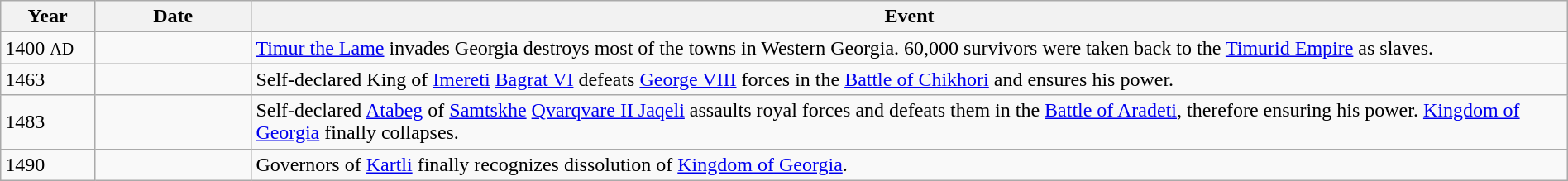<table class="wikitable" width="100%">
<tr>
<th style="width:6%">Year</th>
<th style="width:10%">Date</th>
<th>Event</th>
</tr>
<tr>
<td>1400 <small>AD</small></td>
<td></td>
<td><a href='#'>Timur the Lame</a> invades Georgia destroys most of the towns in Western Georgia. 60,000 survivors were taken back to the <a href='#'>Timurid Empire</a> as slaves.</td>
</tr>
<tr>
<td>1463</td>
<td></td>
<td>Self-declared King of <a href='#'>Imereti</a> <a href='#'>Bagrat VI</a> defeats <a href='#'>George VIII</a> forces in the <a href='#'>Battle of Chikhori</a> and ensures his power.</td>
</tr>
<tr>
<td>1483</td>
<td></td>
<td>Self-declared <a href='#'>Atabeg</a> of <a href='#'>Samtskhe</a> <a href='#'>Qvarqvare II Jaqeli</a> assaults royal forces and defeats them in the <a href='#'>Battle of Aradeti</a>, therefore ensuring his power. <a href='#'>Kingdom of Georgia</a> finally collapses.</td>
</tr>
<tr>
<td>1490</td>
<td></td>
<td>Governors of <a href='#'>Kartli</a> finally recognizes dissolution of <a href='#'>Kingdom of Georgia</a>.</td>
</tr>
</table>
